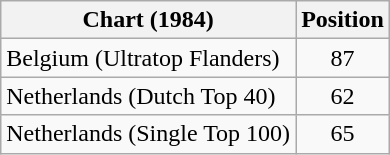<table class="wikitable sortable">
<tr>
<th>Chart (1984)</th>
<th>Position</th>
</tr>
<tr>
<td>Belgium (Ultratop Flanders)</td>
<td align="center">87</td>
</tr>
<tr>
<td>Netherlands (Dutch Top 40)</td>
<td align="center">62</td>
</tr>
<tr>
<td>Netherlands (Single Top 100)</td>
<td align="center">65</td>
</tr>
</table>
